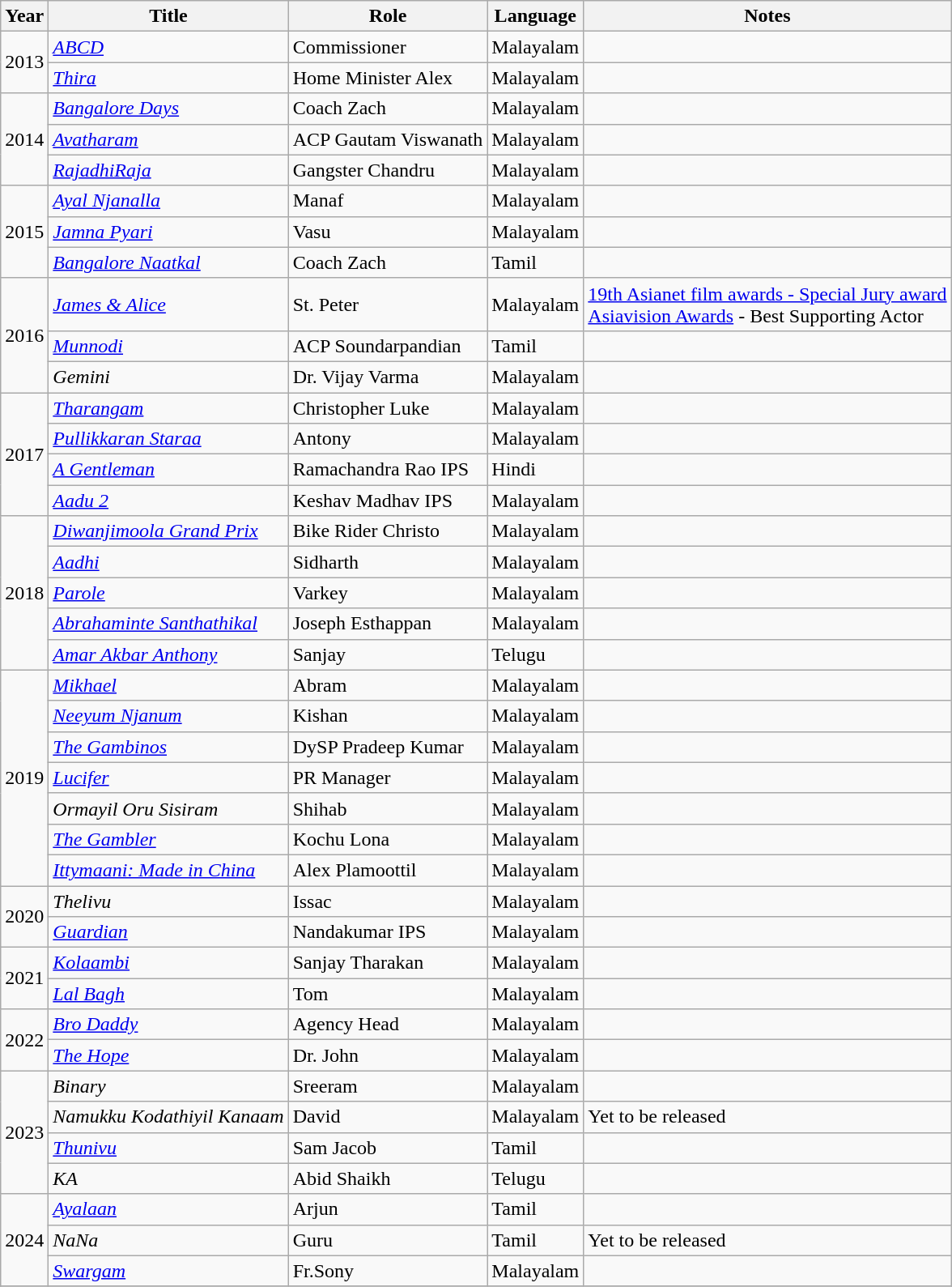<table class = "wikitable sortable ">
<tr>
<th>Year</th>
<th>Title</th>
<th>Role</th>
<th>Language</th>
<th class"unsortable'>Notes</th>
</tr>
<tr>
<td rowspan=2>2013</td>
<td><em><a href='#'>ABCD</a></em></td>
<td>Commissioner</td>
<td>Malayalam</td>
<td></td>
</tr>
<tr>
<td><em><a href='#'>Thira</a></em></td>
<td>Home Minister Alex</td>
<td>Malayalam</td>
<td></td>
</tr>
<tr>
<td rowspan=3>2014</td>
<td><em><a href='#'>Bangalore Days</a></em></td>
<td>Coach Zach</td>
<td>Malayalam</td>
<td></td>
</tr>
<tr>
<td><em><a href='#'>Avatharam</a></em></td>
<td>ACP Gautam Viswanath</td>
<td>Malayalam</td>
<td></td>
</tr>
<tr>
<td><em><a href='#'>RajadhiRaja</a></em></td>
<td>Gangster Chandru</td>
<td>Malayalam</td>
<td></td>
</tr>
<tr>
<td rowspan=3>2015</td>
<td><em><a href='#'>Ayal Njanalla</a></em></td>
<td>Manaf</td>
<td>Malayalam</td>
<td></td>
</tr>
<tr>
<td><em><a href='#'>Jamna Pyari</a></em></td>
<td>Vasu</td>
<td>Malayalam</td>
<td></td>
</tr>
<tr>
<td><em><a href='#'>Bangalore Naatkal</a></em></td>
<td>Coach Zach</td>
<td>Tamil</td>
<td></td>
</tr>
<tr>
<td rowspan=3>2016</td>
<td><em><a href='#'>James & Alice</a></em></td>
<td>St. Peter</td>
<td>Malayalam</td>
<td><a href='#'>19th Asianet film awards - Special Jury award</a><br><a href='#'>Asiavision Awards</a> - Best Supporting Actor</td>
</tr>
<tr>
<td><em><a href='#'>Munnodi</a></em></td>
<td>ACP Soundarpandian</td>
<td>Tamil</td>
<td></td>
</tr>
<tr>
<td><em>Gemini</em></td>
<td>Dr. Vijay Varma</td>
<td>Malayalam</td>
<td></td>
</tr>
<tr>
<td rowspan=4>2017</td>
<td><em><a href='#'>Tharangam</a></em></td>
<td>Christopher Luke</td>
<td>Malayalam</td>
<td></td>
</tr>
<tr>
<td><em><a href='#'>Pullikkaran Staraa</a></em></td>
<td>Antony</td>
<td>Malayalam</td>
<td></td>
</tr>
<tr>
<td><em><a href='#'>A Gentleman</a></em></td>
<td>Ramachandra Rao IPS</td>
<td>Hindi</td>
<td></td>
</tr>
<tr>
<td><em><a href='#'>Aadu 2</a></em></td>
<td>Keshav Madhav IPS</td>
<td>Malayalam</td>
<td></td>
</tr>
<tr>
<td rowspan=5>2018</td>
<td><em><a href='#'>Diwanjimoola Grand Prix</a></em></td>
<td>Bike Rider Christo</td>
<td>Malayalam</td>
<td></td>
</tr>
<tr>
<td><em><a href='#'>Aadhi</a></em></td>
<td>Sidharth</td>
<td>Malayalam</td>
<td></td>
</tr>
<tr>
<td><em><a href='#'>Parole</a></em></td>
<td>Varkey</td>
<td>Malayalam</td>
<td></td>
</tr>
<tr>
<td><em><a href='#'>Abrahaminte Santhathikal</a></em></td>
<td>Joseph Esthappan</td>
<td>Malayalam</td>
<td></td>
</tr>
<tr>
<td><em><a href='#'>Amar Akbar Anthony</a></em></td>
<td>Sanjay</td>
<td>Telugu</td>
<td></td>
</tr>
<tr>
<td rowspan=7>2019</td>
<td><em><a href='#'>Mikhael</a></em></td>
<td>Abram</td>
<td>Malayalam</td>
<td></td>
</tr>
<tr>
<td><em><a href='#'>Neeyum Njanum</a></em></td>
<td>Kishan</td>
<td>Malayalam</td>
<td></td>
</tr>
<tr>
<td><em><a href='#'>The Gambinos</a></em></td>
<td>DySP Pradeep Kumar</td>
<td>Malayalam</td>
<td></td>
</tr>
<tr>
<td><em><a href='#'>Lucifer</a></em></td>
<td>PR Manager</td>
<td>Malayalam</td>
<td></td>
</tr>
<tr>
<td><em>Ormayil Oru Sisiram</em></td>
<td>Shihab</td>
<td>Malayalam</td>
<td></td>
</tr>
<tr>
<td><em><a href='#'>The Gambler</a></em></td>
<td>Kochu Lona</td>
<td>Malayalam</td>
<td></td>
</tr>
<tr>
<td><em><a href='#'>Ittymaani: Made in China</a></em></td>
<td>Alex Plamoottil</td>
<td>Malayalam</td>
<td></td>
</tr>
<tr>
<td rowspan=2>2020</td>
<td><em>Thelivu</em></td>
<td>Issac</td>
<td>Malayalam</td>
<td></td>
</tr>
<tr>
<td><em><a href='#'>Guardian</a></em></td>
<td>Nandakumar IPS</td>
<td>Malayalam</td>
<td></td>
</tr>
<tr>
<td rowspan=2>2021</td>
<td><em><a href='#'>Kolaambi</a></em></td>
<td>Sanjay Tharakan</td>
<td>Malayalam</td>
<td></td>
</tr>
<tr>
<td><em><a href='#'>Lal Bagh</a></em></td>
<td>Tom</td>
<td>Malayalam</td>
<td></td>
</tr>
<tr>
<td rowspan=2>2022</td>
<td><em><a href='#'>Bro Daddy</a></em></td>
<td>Agency Head</td>
<td>Malayalam</td>
<td></td>
</tr>
<tr>
<td><em><a href='#'>The Hope</a></em></td>
<td>Dr. John</td>
<td>Malayalam</td>
<td></td>
</tr>
<tr>
<td rowspan=4>2023</td>
<td><em>Binary</em></td>
<td>Sreeram</td>
<td>Malayalam</td>
<td></td>
</tr>
<tr>
<td><em>Namukku Kodathiyil Kanaam</em></td>
<td>David</td>
<td>Malayalam</td>
<td>Yet to be released</td>
</tr>
<tr>
<td><em><a href='#'>Thunivu</a></em></td>
<td>Sam Jacob</td>
<td>Tamil</td>
<td></td>
</tr>
<tr>
<td><em>KA</em></td>
<td>Abid Shaikh</td>
<td>Telugu</td>
<td></td>
</tr>
<tr>
<td rowspan=3>2024</td>
<td><em><a href='#'>Ayalaan</a></em></td>
<td>Arjun</td>
<td>Tamil</td>
<td></td>
</tr>
<tr>
<td><em>NaNa</em></td>
<td>Guru</td>
<td>Tamil</td>
<td>Yet to be released</td>
</tr>
<tr>
<td><em><a href='#'>Swargam</a></em></td>
<td>Fr.Sony</td>
<td>Malayalam</td>
<td></td>
</tr>
<tr>
</tr>
</table>
